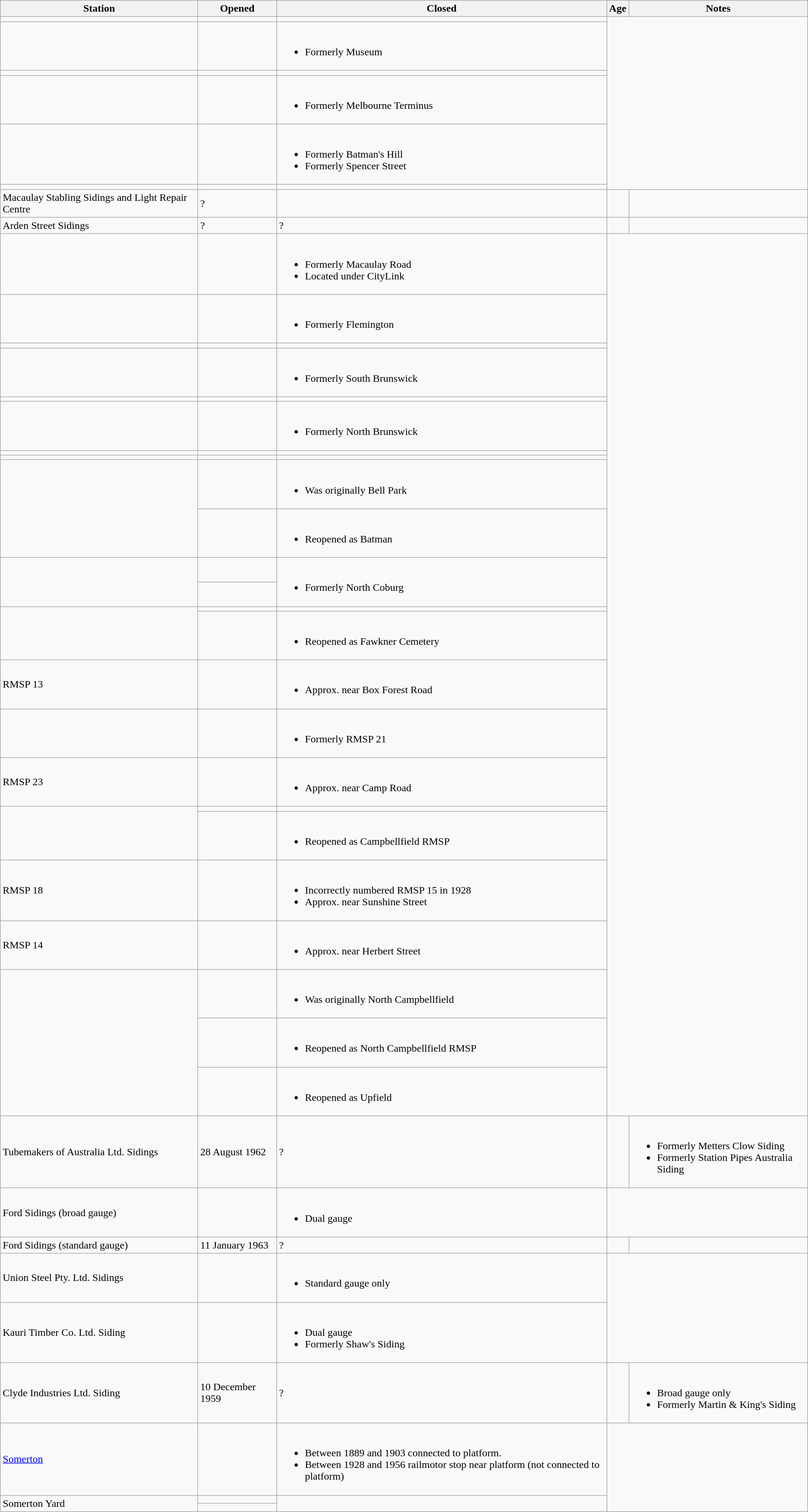<table class="wikitable sortable mw-collapsible mw-collapsed">
<tr>
<th>Station</th>
<th>Opened</th>
<th>Closed</th>
<th>Age</th>
<th scope=col class=unsortable>Notes</th>
</tr>
<tr>
<td></td>
<td></td>
<td></td>
</tr>
<tr>
<td></td>
<td></td>
<td><br><ul><li>Formerly Museum</li></ul></td>
</tr>
<tr>
<td></td>
<td></td>
<td></td>
</tr>
<tr>
<td></td>
<td></td>
<td><br><ul><li>Formerly Melbourne Terminus</li></ul></td>
</tr>
<tr>
<td></td>
<td></td>
<td><br><ul><li>Formerly Batman's Hill</li><li>Formerly Spencer Street</li></ul></td>
</tr>
<tr>
<td></td>
<td></td>
<td></td>
</tr>
<tr>
<td>Macaulay Stabling Sidings and Light Repair Centre</td>
<td>?</td>
<td></td>
<td></td>
<td></td>
</tr>
<tr>
<td>Arden Street Sidings</td>
<td>?</td>
<td>?</td>
<td></td>
<td></td>
</tr>
<tr>
<td></td>
<td></td>
<td><br><ul><li>Formerly Macaulay Road</li><li>Located under CityLink</li></ul></td>
</tr>
<tr>
<td></td>
<td></td>
<td><br><ul><li>Formerly Flemington</li></ul></td>
</tr>
<tr>
<td></td>
<td></td>
<td></td>
</tr>
<tr>
<td></td>
<td></td>
<td><br><ul><li>Formerly South Brunswick</li></ul></td>
</tr>
<tr>
<td></td>
<td></td>
<td></td>
</tr>
<tr>
<td></td>
<td></td>
<td><br><ul><li>Formerly North Brunswick</li></ul></td>
</tr>
<tr>
<td></td>
<td></td>
<td></td>
</tr>
<tr>
<td></td>
<td></td>
<td></td>
</tr>
<tr>
<td rowspan="2"></td>
<td></td>
<td><br><ul><li>Was originally Bell Park</li></ul></td>
</tr>
<tr>
<td></td>
<td><br><ul><li>Reopened as Batman</li></ul></td>
</tr>
<tr>
<td rowspan="2"></td>
<td></td>
<td rowspan="2"><br><ul><li>Formerly North Coburg</li></ul></td>
</tr>
<tr>
<td></td>
</tr>
<tr>
<td rowspan="2"></td>
<td></td>
<td></td>
</tr>
<tr>
<td></td>
<td><br><ul><li>Reopened as Fawkner Cemetery</li></ul></td>
</tr>
<tr>
<td>RMSP 13</td>
<td></td>
<td><br><ul><li>Approx. near Box Forest Road</li></ul></td>
</tr>
<tr>
<td></td>
<td></td>
<td><br><ul><li>Formerly RMSP 21</li></ul></td>
</tr>
<tr>
<td>RMSP 23</td>
<td></td>
<td><br><ul><li>Approx. near Camp Road</li></ul></td>
</tr>
<tr>
<td rowspan="2"></td>
<td></td>
<td></td>
</tr>
<tr>
<td></td>
<td><br><ul><li>Reopened as Campbellfield RMSP</li></ul></td>
</tr>
<tr>
<td>RMSP 18</td>
<td></td>
<td><br><ul><li>Incorrectly numbered RMSP 15 in 1928</li><li>Approx. near Sunshine Street</li></ul></td>
</tr>
<tr>
<td>RMSP 14</td>
<td></td>
<td><br><ul><li>Approx. near Herbert Street</li></ul></td>
</tr>
<tr>
<td rowspan="3"></td>
<td></td>
<td><br><ul><li>Was originally North Campbellfield</li></ul></td>
</tr>
<tr>
<td></td>
<td><br><ul><li>Reopened as North Campbellfield RMSP</li></ul></td>
</tr>
<tr>
<td></td>
<td><br><ul><li>Reopened as Upfield</li></ul></td>
</tr>
<tr>
<td>Tubemakers of Australia Ltd. Sidings</td>
<td>28 August 1962</td>
<td>?</td>
<td></td>
<td><br><ul><li>Formerly Metters Clow Siding</li><li>Formerly Station Pipes Australia Siding</li></ul></td>
</tr>
<tr>
<td>Ford Sidings (broad gauge)</td>
<td></td>
<td><br><ul><li>Dual gauge</li></ul></td>
</tr>
<tr>
<td>Ford Sidings (standard gauge)</td>
<td>11 January 1963</td>
<td>?</td>
<td></td>
<td></td>
</tr>
<tr>
<td>Union Steel Pty. Ltd. Sidings</td>
<td></td>
<td><br><ul><li>Standard gauge only</li></ul></td>
</tr>
<tr>
<td>Kauri Timber Co. Ltd. Siding</td>
<td></td>
<td><br><ul><li>Dual gauge</li><li>Formerly Shaw's Siding</li></ul></td>
</tr>
<tr>
<td>Clyde Industries Ltd. Siding</td>
<td>10 December 1959</td>
<td>?</td>
<td></td>
<td><br><ul><li>Broad gauge only</li><li>Formerly Martin & King's Siding</li></ul></td>
</tr>
<tr>
<td><a href='#'>Somerton</a></td>
<td></td>
<td><br><ul><li>Between 1889 and 1903 connected to platform.</li><li>Between 1928 and 1956 railmotor stop near platform (not connected to platform)</li></ul></td>
</tr>
<tr>
<td rowspan="2">Somerton Yard</td>
<td></td>
<td rowspan="2"></td>
</tr>
<tr>
<td></td>
</tr>
</table>
